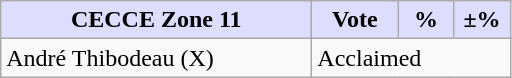<table class="wikitable">
<tr>
<th style="background:#DDDDFF" width="200px">CECCE Zone 11</th>
<th style="background:#DDDDFF" width="50px">Vote</th>
<th style="background:#DDDDFF" width="30px">%</th>
<th style="background:#DDDDFF" width="30px">±%</th>
</tr>
<tr>
<td>André Thibodeau (X)</td>
<td colspan="3">Acclaimed</td>
</tr>
</table>
